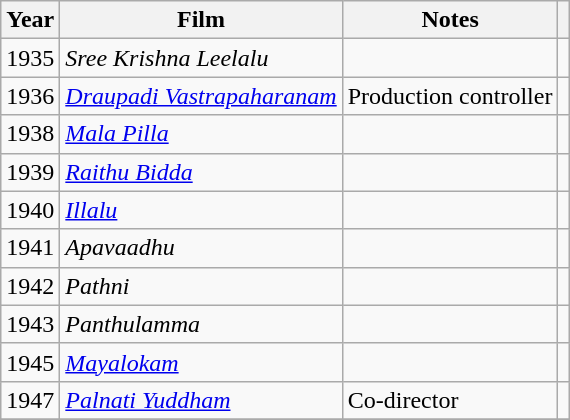<table class="wikitable sortable">
<tr>
<th>Year</th>
<th>Film</th>
<th>Notes</th>
<th></th>
</tr>
<tr>
<td>1935</td>
<td><em>Sree Krishna Leelalu</em></td>
<td></td>
<td></td>
</tr>
<tr>
<td>1936</td>
<td><a href='#'><em>Draupadi Vastrapaharanam</em></a></td>
<td>Production controller</td>
<td></td>
</tr>
<tr>
<td>1938</td>
<td><em><a href='#'>Mala Pilla</a></em></td>
<td></td>
<td></td>
</tr>
<tr>
<td>1939</td>
<td><em><a href='#'>Raithu Bidda</a></em></td>
<td></td>
<td></td>
</tr>
<tr>
<td>1940</td>
<td><em><a href='#'>Illalu</a></em></td>
<td></td>
<td></td>
</tr>
<tr>
<td>1941</td>
<td><em>Apavaadhu</em></td>
<td></td>
<td></td>
</tr>
<tr>
<td>1942</td>
<td><em>Pathni</em></td>
<td></td>
<td></td>
</tr>
<tr>
<td>1943</td>
<td><em>Panthulamma</em></td>
<td></td>
<td></td>
</tr>
<tr>
<td>1945</td>
<td><em><a href='#'>Mayalokam</a></em></td>
<td></td>
<td></td>
</tr>
<tr>
<td>1947</td>
<td><a href='#'><em>Palnati Yuddham</em></a></td>
<td>Co-director</td>
<td></td>
</tr>
<tr>
</tr>
</table>
